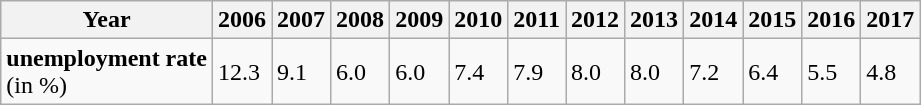<table class="wikitable">
<tr>
<th>Year</th>
<th>2006</th>
<th>2007</th>
<th>2008</th>
<th>2009</th>
<th>2010</th>
<th>2011</th>
<th>2012</th>
<th>2013</th>
<th>2014</th>
<th>2015</th>
<th>2016</th>
<th>2017</th>
</tr>
<tr>
<td><strong>unemployment rate</strong><br>(in %)</td>
<td>12.3</td>
<td>9.1</td>
<td>6.0</td>
<td>6.0</td>
<td>7.4</td>
<td>7.9</td>
<td>8.0</td>
<td>8.0</td>
<td>7.2</td>
<td>6.4</td>
<td>5.5</td>
<td>4.8</td>
</tr>
</table>
